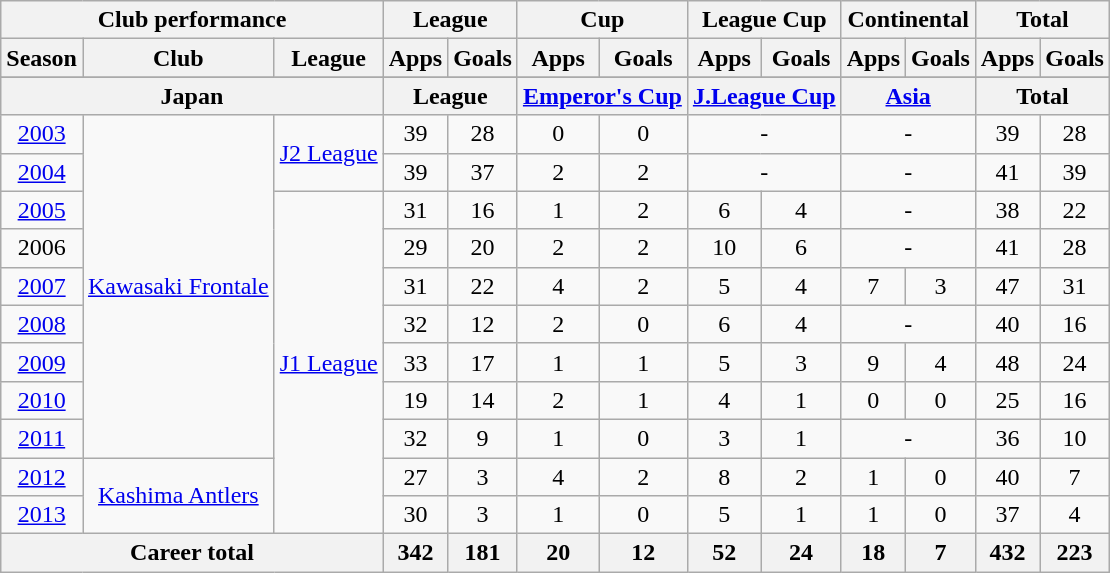<table class="wikitable" style="text-align:center">
<tr>
<th colspan=3>Club performance</th>
<th colspan=2>League</th>
<th colspan=2>Cup</th>
<th colspan=2>League Cup</th>
<th colspan=2>Continental</th>
<th colspan=2>Total</th>
</tr>
<tr>
<th>Season</th>
<th>Club</th>
<th>League</th>
<th>Apps</th>
<th>Goals</th>
<th>Apps</th>
<th>Goals</th>
<th>Apps</th>
<th>Goals</th>
<th>Apps</th>
<th>Goals</th>
<th>Apps</th>
<th>Goals</th>
</tr>
<tr>
</tr>
<tr>
<th colspan=3>Japan</th>
<th colspan=2>League</th>
<th colspan=2><a href='#'>Emperor's Cup</a></th>
<th colspan=2><a href='#'>J.League Cup</a></th>
<th colspan=2><a href='#'>Asia</a></th>
<th colspan=2>Total</th>
</tr>
<tr>
<td><a href='#'>2003</a></td>
<td rowspan="9"><a href='#'>Kawasaki Frontale</a></td>
<td rowspan="2"><a href='#'>J2 League</a></td>
<td>39</td>
<td>28</td>
<td>0</td>
<td>0</td>
<td colspan="2">-</td>
<td colspan="2">-</td>
<td>39</td>
<td>28</td>
</tr>
<tr>
<td><a href='#'>2004</a></td>
<td>39</td>
<td>37</td>
<td>2</td>
<td>2</td>
<td colspan="2">-</td>
<td colspan="2">-</td>
<td>41</td>
<td>39</td>
</tr>
<tr>
<td><a href='#'>2005</a></td>
<td rowspan="9"><a href='#'>J1 League</a></td>
<td>31</td>
<td>16</td>
<td>1</td>
<td>2</td>
<td>6</td>
<td>4</td>
<td colspan="2">-</td>
<td>38</td>
<td>22</td>
</tr>
<tr>
<td>2006</td>
<td>29</td>
<td>20</td>
<td>2</td>
<td>2</td>
<td>10</td>
<td>6</td>
<td colspan="2">-</td>
<td>41</td>
<td>28</td>
</tr>
<tr>
<td><a href='#'>2007</a></td>
<td>31</td>
<td>22</td>
<td>4</td>
<td>2</td>
<td>5</td>
<td>4</td>
<td>7</td>
<td>3</td>
<td>47</td>
<td>31</td>
</tr>
<tr>
<td><a href='#'>2008</a></td>
<td>32</td>
<td>12</td>
<td>2</td>
<td>0</td>
<td>6</td>
<td>4</td>
<td colspan="2">-</td>
<td>40</td>
<td>16</td>
</tr>
<tr>
<td><a href='#'>2009</a></td>
<td>33</td>
<td>17</td>
<td>1</td>
<td>1</td>
<td>5</td>
<td>3</td>
<td>9</td>
<td>4</td>
<td>48</td>
<td>24</td>
</tr>
<tr>
<td><a href='#'>2010</a></td>
<td>19</td>
<td>14</td>
<td>2</td>
<td>1</td>
<td>4</td>
<td>1</td>
<td>0</td>
<td>0</td>
<td>25</td>
<td>16</td>
</tr>
<tr>
<td><a href='#'>2011</a></td>
<td>32</td>
<td>9</td>
<td>1</td>
<td>0</td>
<td>3</td>
<td>1</td>
<td colspan="2">-</td>
<td>36</td>
<td>10</td>
</tr>
<tr>
<td><a href='#'>2012</a></td>
<td rowspan="2"><a href='#'>Kashima Antlers</a></td>
<td>27</td>
<td>3</td>
<td>4</td>
<td>2</td>
<td>8</td>
<td>2</td>
<td>1</td>
<td>0</td>
<td>40</td>
<td>7</td>
</tr>
<tr>
<td><a href='#'>2013</a></td>
<td>30</td>
<td>3</td>
<td>1</td>
<td>0</td>
<td>5</td>
<td>1</td>
<td>1</td>
<td>0</td>
<td>37</td>
<td>4</td>
</tr>
<tr>
<th colspan=3>Career total</th>
<th>342</th>
<th>181</th>
<th>20</th>
<th>12</th>
<th>52</th>
<th>24</th>
<th>18</th>
<th>7</th>
<th>432</th>
<th>223</th>
</tr>
</table>
